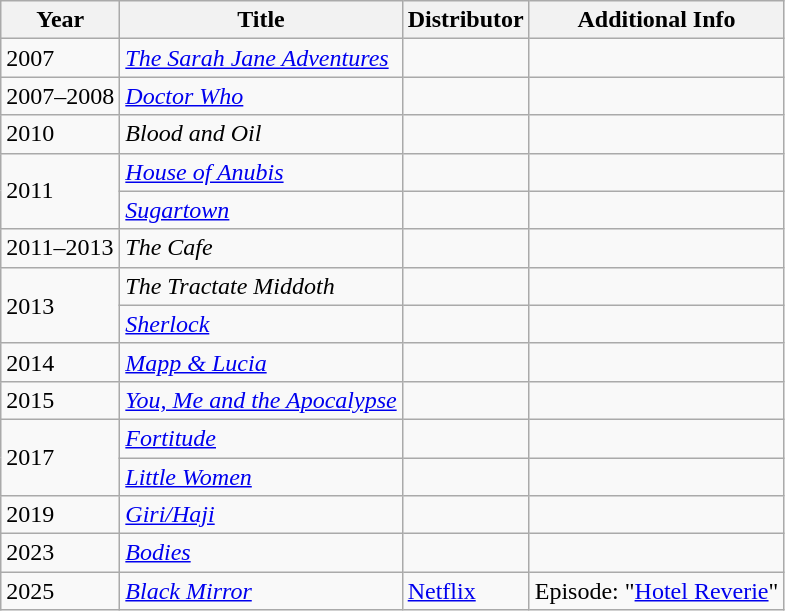<table class="wikitable sortable">
<tr>
<th>Year</th>
<th>Title</th>
<th>Distributor</th>
<th>Additional Info</th>
</tr>
<tr>
<td>2007</td>
<td><em><a href='#'>The Sarah Jane Adventures</a></em></td>
<td></td>
<td></td>
</tr>
<tr>
<td>2007–2008</td>
<td><em><a href='#'>Doctor Who</a></em></td>
<td></td>
<td></td>
</tr>
<tr>
<td>2010</td>
<td><em>Blood and Oil</em></td>
<td></td>
<td></td>
</tr>
<tr>
<td rowspan="2">2011</td>
<td><em><a href='#'>House of Anubis</a></em></td>
<td></td>
<td></td>
</tr>
<tr>
<td><em><a href='#'>Sugartown</a></em></td>
<td></td>
<td></td>
</tr>
<tr>
<td>2011–2013</td>
<td><em>The Cafe</em></td>
<td></td>
<td></td>
</tr>
<tr>
<td rowspan="2">2013</td>
<td><em>The Tractate Middoth</em></td>
<td></td>
<td></td>
</tr>
<tr>
<td><em><a href='#'>Sherlock</a></em></td>
<td></td>
<td></td>
</tr>
<tr>
<td>2014</td>
<td><em><a href='#'>Mapp & Lucia</a></em></td>
<td></td>
<td></td>
</tr>
<tr>
<td>2015</td>
<td><em><a href='#'>You, Me and the Apocalypse</a></em></td>
<td></td>
<td></td>
</tr>
<tr>
<td rowspan="2">2017</td>
<td><a href='#'><em>Fortitude</em></a></td>
<td></td>
<td></td>
</tr>
<tr>
<td><em><a href='#'>Little Women</a></em></td>
<td></td>
<td></td>
</tr>
<tr>
<td>2019</td>
<td><em><a href='#'>Giri/Haji</a></em></td>
<td></td>
<td></td>
</tr>
<tr>
<td>2023</td>
<td><em><a href='#'>Bodies</a></em></td>
<td></td>
<td></td>
</tr>
<tr>
<td>2025</td>
<td><em><a href='#'>Black Mirror</a></em></td>
<td><a href='#'>Netflix</a></td>
<td>Episode: "<a href='#'>Hotel Reverie</a>"</td>
</tr>
</table>
